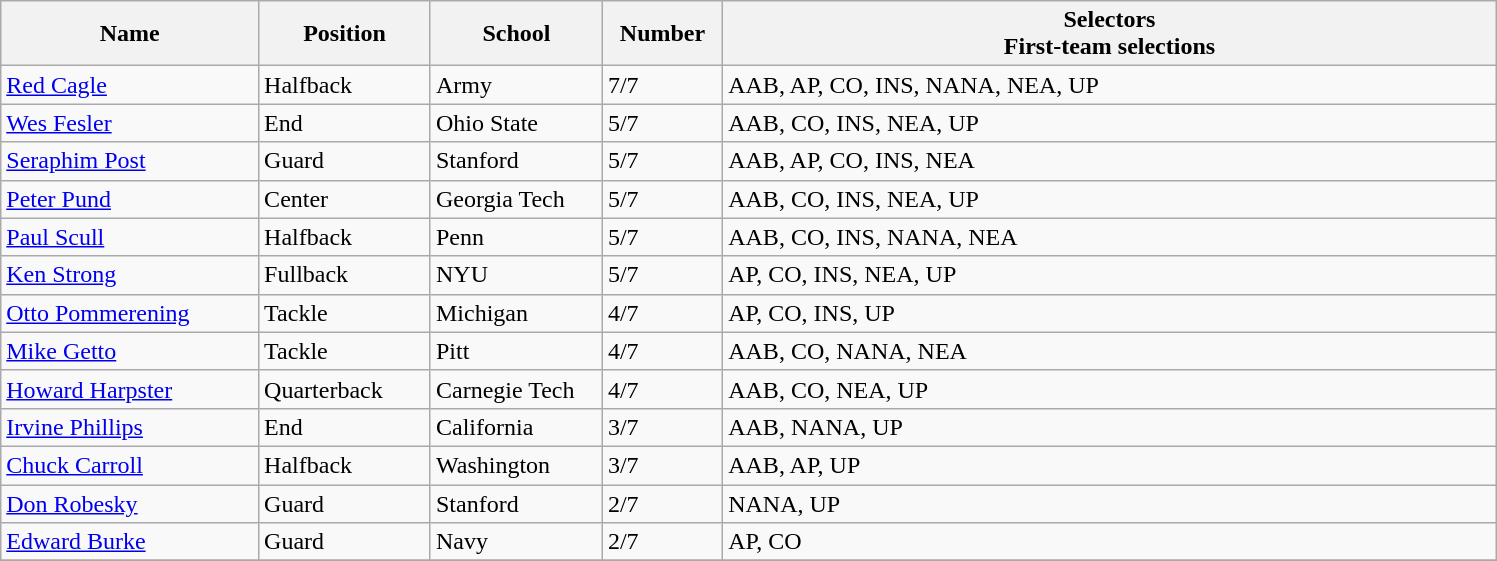<table class="wikitable sortable">
<tr>
<th bgcolor="#DDDDFF" width="15%">Name</th>
<th bgcolor="#DDDDFF" width="10%">Position</th>
<th bgcolor="#DDDDFF" width="10%">School</th>
<th bgcolor="#DDDDFF" width="7%">Number</th>
<th bgcolor="#DDDDFF" width="45%">Selectors<br>First-team selections</th>
</tr>
<tr align="left">
<td><a href='#'>Red Cagle</a></td>
<td>Halfback</td>
<td>Army</td>
<td>7/7</td>
<td>AAB, AP, CO, INS, NANA, NEA, UP</td>
</tr>
<tr align="left">
<td><a href='#'>Wes Fesler</a></td>
<td>End</td>
<td>Ohio State</td>
<td>5/7</td>
<td>AAB, CO, INS, NEA, UP</td>
</tr>
<tr align="left">
<td><a href='#'>Seraphim Post</a></td>
<td>Guard</td>
<td>Stanford</td>
<td>5/7</td>
<td>AAB, AP, CO, INS, NEA</td>
</tr>
<tr align="left">
<td><a href='#'>Peter Pund</a></td>
<td>Center</td>
<td>Georgia Tech</td>
<td>5/7</td>
<td>AAB, CO, INS, NEA, UP</td>
</tr>
<tr align="left">
<td><a href='#'>Paul Scull</a></td>
<td>Halfback</td>
<td>Penn</td>
<td>5/7</td>
<td>AAB, CO, INS, NANA, NEA</td>
</tr>
<tr align="left">
<td><a href='#'>Ken Strong</a></td>
<td>Fullback</td>
<td>NYU</td>
<td>5/7</td>
<td>AP, CO, INS, NEA, UP</td>
</tr>
<tr align="left">
<td><a href='#'>Otto Pommerening</a></td>
<td>Tackle</td>
<td>Michigan</td>
<td>4/7</td>
<td>AP, CO, INS, UP</td>
</tr>
<tr align="left">
<td><a href='#'>Mike Getto</a></td>
<td>Tackle</td>
<td>Pitt</td>
<td>4/7</td>
<td>AAB, CO, NANA, NEA</td>
</tr>
<tr align="left">
<td><a href='#'>Howard Harpster</a></td>
<td>Quarterback</td>
<td>Carnegie Tech</td>
<td>4/7</td>
<td>AAB, CO, NEA, UP</td>
</tr>
<tr align="left">
<td><a href='#'>Irvine Phillips</a></td>
<td>End</td>
<td>California</td>
<td>3/7</td>
<td>AAB, NANA, UP</td>
</tr>
<tr align="left">
<td><a href='#'>Chuck Carroll</a></td>
<td>Halfback</td>
<td>Washington</td>
<td>3/7</td>
<td>AAB, AP, UP</td>
</tr>
<tr align="left">
<td><a href='#'>Don Robesky</a></td>
<td>Guard</td>
<td>Stanford</td>
<td>2/7</td>
<td>NANA, UP</td>
</tr>
<tr align="left">
<td><a href='#'>Edward Burke</a></td>
<td>Guard</td>
<td>Navy</td>
<td>2/7</td>
<td>AP, CO</td>
</tr>
<tr align="left">
</tr>
</table>
